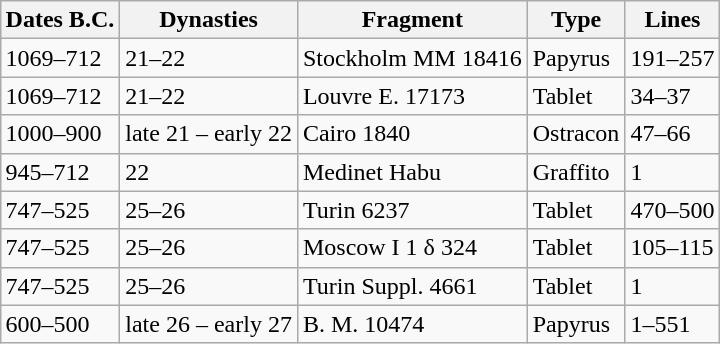<table class="wikitable" style="margin:auto">
<tr>
<th>Dates B.C.</th>
<th>Dynasties</th>
<th>Fragment</th>
<th>Type</th>
<th>Lines</th>
</tr>
<tr>
<td>1069–712</td>
<td>21–22</td>
<td>Stockholm MM 18416</td>
<td>Papyrus</td>
<td>191–257</td>
</tr>
<tr>
<td>1069–712</td>
<td>21–22</td>
<td>Louvre E. 17173</td>
<td>Tablet</td>
<td>34–37</td>
</tr>
<tr>
<td>1000–900</td>
<td>late 21 – early 22</td>
<td>Cairo 1840</td>
<td>Ostracon</td>
<td>47–66</td>
</tr>
<tr>
<td>945–712</td>
<td>22</td>
<td>Medinet Habu</td>
<td>Graffito</td>
<td>1</td>
</tr>
<tr>
<td>747–525</td>
<td>25–26</td>
<td>Turin 6237</td>
<td>Tablet</td>
<td>470–500</td>
</tr>
<tr>
<td>747–525</td>
<td>25–26</td>
<td>Moscow I 1 δ 324</td>
<td>Tablet</td>
<td>105–115</td>
</tr>
<tr>
<td>747–525</td>
<td>25–26</td>
<td>Turin Suppl. 4661</td>
<td>Tablet</td>
<td>1</td>
</tr>
<tr>
<td>600–500</td>
<td>late 26 – early 27</td>
<td>B. M. 10474</td>
<td>Papyrus</td>
<td>1–551</td>
</tr>
</table>
